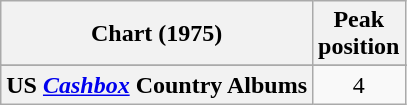<table class="wikitable plainrowheaders" style="text-align:center">
<tr>
<th scope="col">Chart (1975)</th>
<th scope="col">Peak<br>position</th>
</tr>
<tr>
</tr>
<tr>
<th scope="row">US <em><a href='#'>Cashbox</a></em> Country Albums</th>
<td align="center">4</td>
</tr>
</table>
